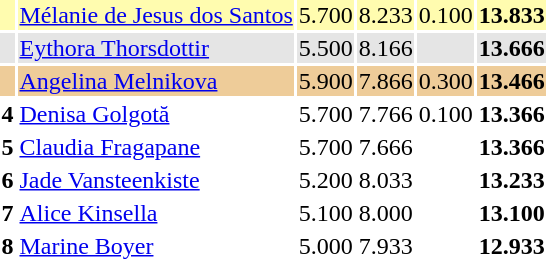<table>
<tr style="background:#fffcaf;">
<th scope=row style="text-align:center"></th>
<td align=left> <a href='#'>Mélanie de Jesus dos Santos</a></td>
<td>5.700</td>
<td>8.233</td>
<td>0.100</td>
<td><strong>13.833</strong></td>
</tr>
<tr style="background:#e5e5e5;">
<th scope=row style="text-align:center"></th>
<td align=left> <a href='#'>Eythora Thorsdottir</a></td>
<td>5.500</td>
<td>8.166</td>
<td></td>
<td><strong>13.666</strong></td>
</tr>
<tr style="background:#ec9;">
<th scope=row style="text-align:center"></th>
<td align=left> <a href='#'>Angelina Melnikova</a></td>
<td>5.900</td>
<td>7.866</td>
<td>0.300</td>
<td><strong>13.466</strong></td>
</tr>
<tr>
<th scope=row style="text-align:center">4</th>
<td align=left> <a href='#'>Denisa Golgotă</a></td>
<td>5.700</td>
<td>7.766</td>
<td>0.100</td>
<td><strong>13.366</strong></td>
</tr>
<tr>
<th scope=row style="text-align:center">5</th>
<td align=left> <a href='#'>Claudia Fragapane</a></td>
<td>5.700</td>
<td>7.666</td>
<td></td>
<td><strong>13.366</strong></td>
</tr>
<tr>
<th scope=row style="text-align:center">6</th>
<td align=left> <a href='#'>Jade Vansteenkiste</a></td>
<td>5.200</td>
<td>8.033</td>
<td></td>
<td><strong>13.233</strong></td>
</tr>
<tr>
<th scope=row style="text-align:center">7</th>
<td align=left> <a href='#'>Alice Kinsella</a></td>
<td>5.100</td>
<td>8.000</td>
<td></td>
<td><strong>13.100</strong></td>
</tr>
<tr>
<th scope=row style="text-align:center">8</th>
<td align=left> <a href='#'>Marine Boyer</a></td>
<td>5.000</td>
<td>7.933</td>
<td></td>
<td><strong>12.933</strong></td>
</tr>
</table>
